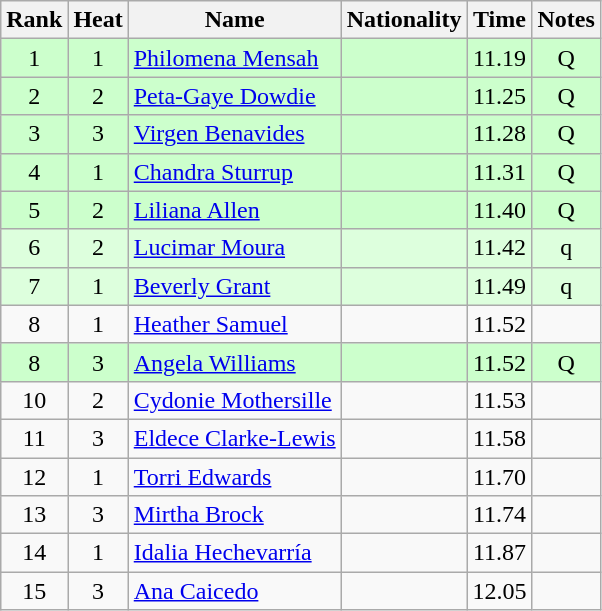<table class="wikitable sortable" style="text-align:center">
<tr>
<th>Rank</th>
<th>Heat</th>
<th>Name</th>
<th>Nationality</th>
<th>Time</th>
<th>Notes</th>
</tr>
<tr bgcolor=ccffcc>
<td>1</td>
<td>1</td>
<td align=left><a href='#'>Philomena Mensah</a></td>
<td align=left></td>
<td>11.19</td>
<td>Q</td>
</tr>
<tr bgcolor=ccffcc>
<td>2</td>
<td>2</td>
<td align=left><a href='#'>Peta-Gaye Dowdie</a></td>
<td align=left></td>
<td>11.25</td>
<td>Q</td>
</tr>
<tr bgcolor=ccffcc>
<td>3</td>
<td>3</td>
<td align=left><a href='#'>Virgen Benavides</a></td>
<td align=left></td>
<td>11.28</td>
<td>Q</td>
</tr>
<tr bgcolor=ccffcc>
<td>4</td>
<td>1</td>
<td align=left><a href='#'>Chandra Sturrup</a></td>
<td align=left></td>
<td>11.31</td>
<td>Q</td>
</tr>
<tr bgcolor=ccffcc>
<td>5</td>
<td>2</td>
<td align=left><a href='#'>Liliana Allen</a></td>
<td align=left></td>
<td>11.40</td>
<td>Q</td>
</tr>
<tr bgcolor=ddffdd>
<td>6</td>
<td>2</td>
<td align=left><a href='#'>Lucimar Moura</a></td>
<td align=left></td>
<td>11.42</td>
<td>q</td>
</tr>
<tr bgcolor=ddffdd>
<td>7</td>
<td>1</td>
<td align=left><a href='#'>Beverly Grant</a></td>
<td align=left></td>
<td>11.49</td>
<td>q</td>
</tr>
<tr>
<td>8</td>
<td>1</td>
<td align=left><a href='#'>Heather Samuel</a></td>
<td align=left></td>
<td>11.52</td>
<td></td>
</tr>
<tr bgcolor=ccffcc>
<td>8</td>
<td>3</td>
<td align=left><a href='#'>Angela Williams</a></td>
<td align=left></td>
<td>11.52</td>
<td>Q</td>
</tr>
<tr>
<td>10</td>
<td>2</td>
<td align=left><a href='#'>Cydonie Mothersille</a></td>
<td align=left></td>
<td>11.53</td>
<td></td>
</tr>
<tr>
<td>11</td>
<td>3</td>
<td align=left><a href='#'>Eldece Clarke-Lewis</a></td>
<td align=left></td>
<td>11.58</td>
<td></td>
</tr>
<tr>
<td>12</td>
<td>1</td>
<td align=left><a href='#'>Torri Edwards</a></td>
<td align=left></td>
<td>11.70</td>
<td></td>
</tr>
<tr>
<td>13</td>
<td>3</td>
<td align=left><a href='#'>Mirtha Brock</a></td>
<td align=left></td>
<td>11.74</td>
<td></td>
</tr>
<tr>
<td>14</td>
<td>1</td>
<td align=left><a href='#'>Idalia Hechevarría</a></td>
<td align=left></td>
<td>11.87</td>
<td></td>
</tr>
<tr>
<td>15</td>
<td>3</td>
<td align=left><a href='#'>Ana Caicedo</a></td>
<td align=left></td>
<td>12.05</td>
<td></td>
</tr>
</table>
